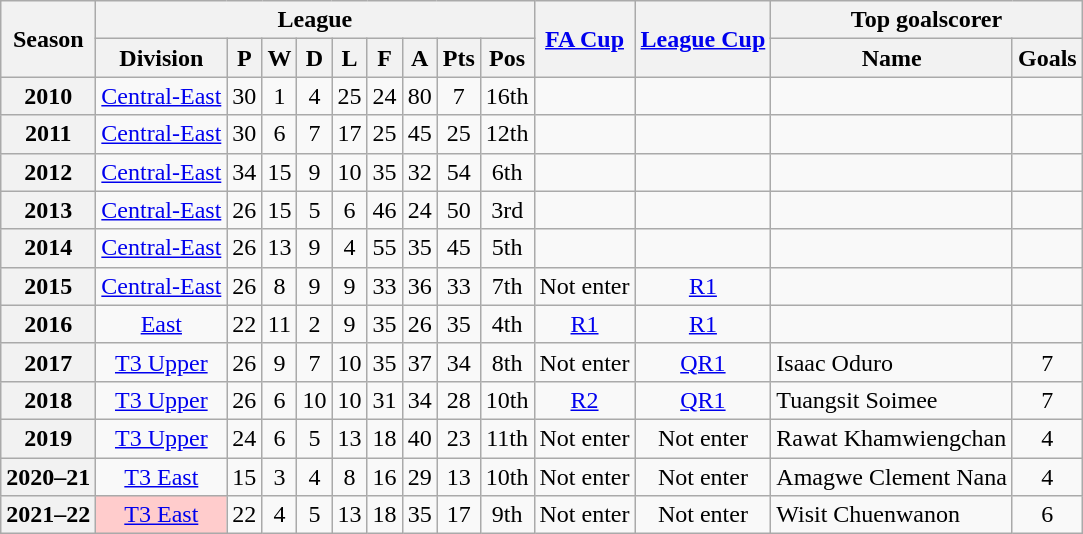<table class="wikitable" style="text-align: center">
<tr>
<th rowspan=2>Season</th>
<th colspan=9>League</th>
<th rowspan=2><a href='#'>FA Cup</a></th>
<th rowspan=2><a href='#'>League Cup</a></th>
<th colspan=2>Top goalscorer</th>
</tr>
<tr>
<th>Division</th>
<th>P</th>
<th>W</th>
<th>D</th>
<th>L</th>
<th>F</th>
<th>A</th>
<th>Pts</th>
<th>Pos</th>
<th>Name</th>
<th>Goals</th>
</tr>
<tr>
<th>2010</th>
<td><a href='#'>Central-East</a></td>
<td>30</td>
<td>1</td>
<td>4</td>
<td>25</td>
<td>24</td>
<td>80</td>
<td>7</td>
<td>16th</td>
<td></td>
<td></td>
<td></td>
<td></td>
</tr>
<tr>
<th>2011</th>
<td><a href='#'>Central-East</a></td>
<td>30</td>
<td>6</td>
<td>7</td>
<td>17</td>
<td>25</td>
<td>45</td>
<td>25</td>
<td>12th</td>
<td></td>
<td></td>
<td></td>
<td></td>
</tr>
<tr>
<th>2012</th>
<td><a href='#'>Central-East</a></td>
<td>34</td>
<td>15</td>
<td>9</td>
<td>10</td>
<td>35</td>
<td>32</td>
<td>54</td>
<td>6th</td>
<td></td>
<td></td>
<td></td>
<td></td>
</tr>
<tr>
<th>2013</th>
<td><a href='#'>Central-East</a></td>
<td>26</td>
<td>15</td>
<td>5</td>
<td>6</td>
<td>46</td>
<td>24</td>
<td>50</td>
<td>3rd</td>
<td></td>
<td></td>
<td></td>
<td></td>
</tr>
<tr>
<th>2014</th>
<td><a href='#'>Central-East</a></td>
<td>26</td>
<td>13</td>
<td>9</td>
<td>4</td>
<td>55</td>
<td>35</td>
<td>45</td>
<td>5th</td>
<td></td>
<td></td>
<td></td>
<td></td>
</tr>
<tr>
<th>2015</th>
<td><a href='#'>Central-East</a></td>
<td>26</td>
<td>8</td>
<td>9</td>
<td>9</td>
<td>33</td>
<td>36</td>
<td>33</td>
<td>7th</td>
<td>Not enter</td>
<td><a href='#'>R1</a></td>
<td></td>
<td></td>
</tr>
<tr>
<th>2016</th>
<td><a href='#'>East</a></td>
<td>22</td>
<td>11</td>
<td>2</td>
<td>9</td>
<td>35</td>
<td>26</td>
<td>35</td>
<td>4th</td>
<td><a href='#'>R1</a></td>
<td><a href='#'>R1</a></td>
<td></td>
<td></td>
</tr>
<tr>
<th>2017</th>
<td><a href='#'>T3 Upper</a></td>
<td>26</td>
<td>9</td>
<td>7</td>
<td>10</td>
<td>35</td>
<td>37</td>
<td>34</td>
<td>8th</td>
<td>Not enter</td>
<td><a href='#'>QR1</a></td>
<td align="left"> Isaac Oduro</td>
<td>7</td>
</tr>
<tr>
<th>2018</th>
<td><a href='#'>T3 Upper</a></td>
<td>26</td>
<td>6</td>
<td>10</td>
<td>10</td>
<td>31</td>
<td>34</td>
<td>28</td>
<td>10th</td>
<td><a href='#'>R2</a></td>
<td><a href='#'>QR1</a></td>
<td align="left"> Tuangsit Soimee</td>
<td>7</td>
</tr>
<tr>
<th>2019</th>
<td><a href='#'>T3 Upper</a></td>
<td>24</td>
<td>6</td>
<td>5</td>
<td>13</td>
<td>18</td>
<td>40</td>
<td>23</td>
<td>11th</td>
<td>Not enter</td>
<td>Not enter</td>
<td align="left"> Rawat Khamwiengchan</td>
<td>4</td>
</tr>
<tr>
<th>2020–21</th>
<td><a href='#'>T3 East</a></td>
<td>15</td>
<td>3</td>
<td>4</td>
<td>8</td>
<td>16</td>
<td>29</td>
<td>13</td>
<td>10th</td>
<td>Not enter</td>
<td>Not enter</td>
<td align="left"> Amagwe Clement Nana</td>
<td>4</td>
</tr>
<tr>
<th>2021–22</th>
<td bgcolor="#FFCCCC"><a href='#'>T3 East</a></td>
<td>22</td>
<td>4</td>
<td>5</td>
<td>13</td>
<td>18</td>
<td>35</td>
<td>17</td>
<td>9th</td>
<td>Not enter</td>
<td>Not enter</td>
<td align="left"> Wisit Chuenwanon</td>
<td>6</td>
</tr>
</table>
